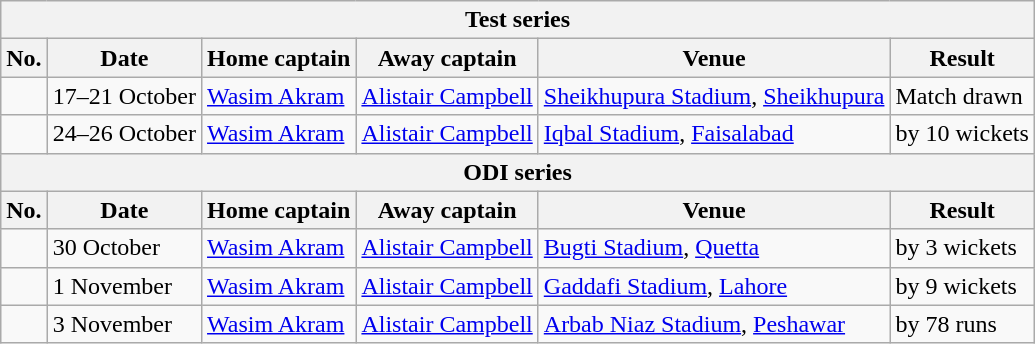<table class="wikitable">
<tr>
<th colspan="9">Test series</th>
</tr>
<tr>
<th>No.</th>
<th>Date</th>
<th>Home captain</th>
<th>Away captain</th>
<th>Venue</th>
<th>Result</th>
</tr>
<tr>
<td></td>
<td>17–21 October</td>
<td><a href='#'>Wasim Akram</a></td>
<td><a href='#'>Alistair Campbell</a></td>
<td><a href='#'>Sheikhupura Stadium</a>, <a href='#'>Sheikhupura</a></td>
<td>Match drawn</td>
</tr>
<tr>
<td></td>
<td>24–26 October</td>
<td><a href='#'>Wasim Akram</a></td>
<td><a href='#'>Alistair Campbell</a></td>
<td><a href='#'>Iqbal Stadium</a>, <a href='#'>Faisalabad</a></td>
<td> by 10 wickets</td>
</tr>
<tr>
<th colspan="9">ODI series</th>
</tr>
<tr>
<th>No.</th>
<th>Date</th>
<th>Home captain</th>
<th>Away captain</th>
<th>Venue</th>
<th>Result</th>
</tr>
<tr>
<td></td>
<td>30 October</td>
<td><a href='#'>Wasim Akram</a></td>
<td><a href='#'>Alistair Campbell</a></td>
<td><a href='#'>Bugti Stadium</a>, <a href='#'>Quetta</a></td>
<td> by 3 wickets</td>
</tr>
<tr>
<td></td>
<td>1 November</td>
<td><a href='#'>Wasim Akram</a></td>
<td><a href='#'>Alistair Campbell</a></td>
<td><a href='#'>Gaddafi Stadium</a>, <a href='#'>Lahore</a></td>
<td> by 9 wickets</td>
</tr>
<tr>
<td></td>
<td>3 November</td>
<td><a href='#'>Wasim Akram</a></td>
<td><a href='#'>Alistair Campbell</a></td>
<td><a href='#'>Arbab Niaz Stadium</a>, <a href='#'>Peshawar</a></td>
<td> by 78 runs</td>
</tr>
</table>
